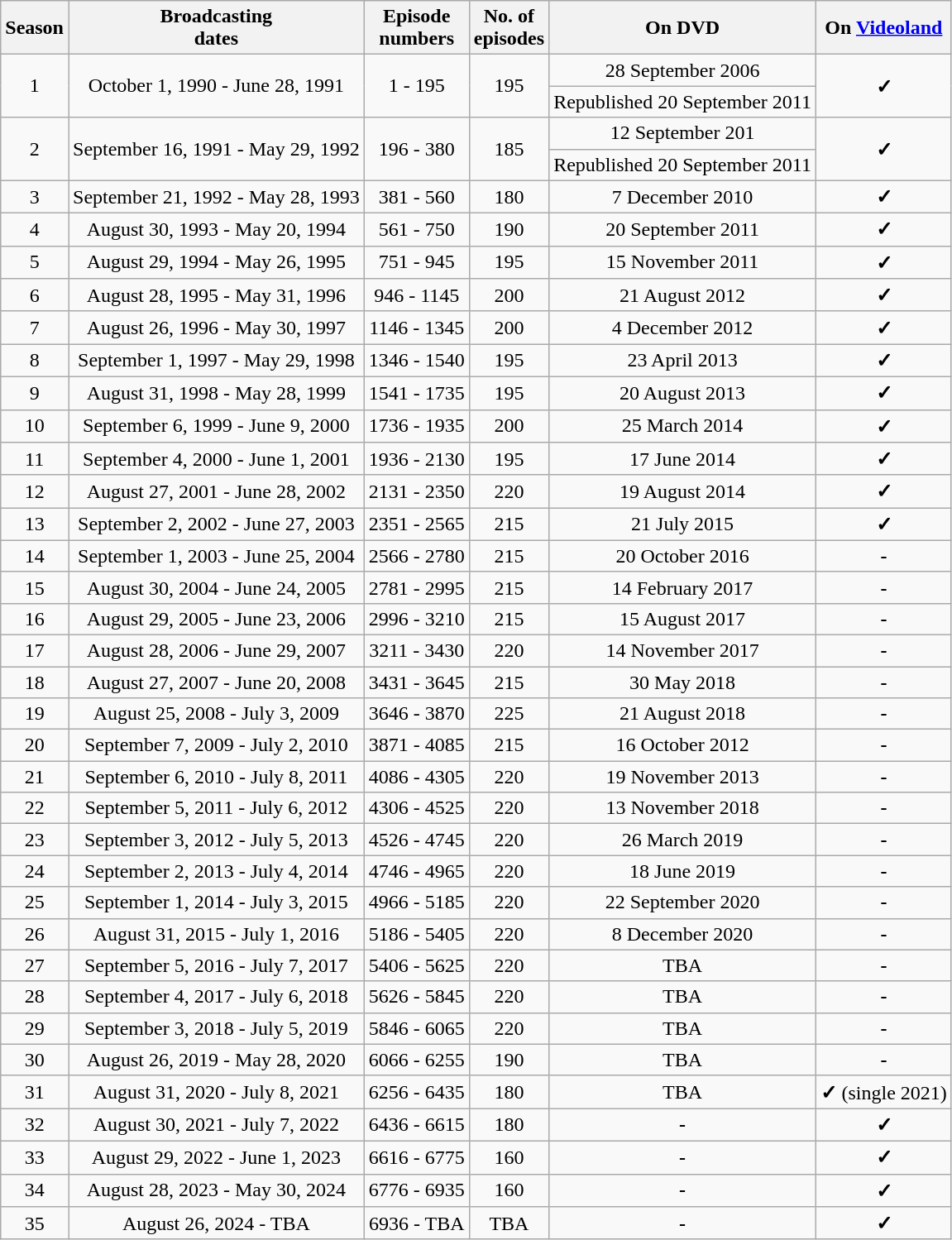<table class="wikitable">
<tr>
<th>Season</th>
<th>Broadcasting<br>dates</th>
<th>Episode<br>numbers</th>
<th>No. of<br>episodes</th>
<th>On DVD</th>
<th>On <a href='#'>Videoland</a></th>
</tr>
<tr>
<td rowspan="2" align="center">1</td>
<td rowspan="2" align="center">October 1, 1990 - June 28, 1991</td>
<td rowspan="2" align="center">1 - 195</td>
<td rowspan="2" align="center">195</td>
<td align="center">28 September 2006</td>
<td rowspan="2" align="center"><strong>✓</strong></td>
</tr>
<tr>
<td align="center">Republished 20 September 2011</td>
</tr>
<tr>
<td rowspan="2" align="center">2</td>
<td rowspan="2" align="center">September 16, 1991 - May 29, 1992</td>
<td rowspan="2" align="center">196 - 380</td>
<td rowspan="2" align="center">185</td>
<td align="center">12 September 201</td>
<td rowspan="2" align="center"><strong>✓</strong></td>
</tr>
<tr>
<td align="center">Republished 20 September 2011</td>
</tr>
<tr>
<td align="center">3</td>
<td align="center">September 21, 1992 - May 28, 1993</td>
<td align="center">381 - 560</td>
<td align="center">180</td>
<td align="center">7 December 2010</td>
<td align="center"><strong>✓</strong></td>
</tr>
<tr>
<td align="center">4</td>
<td align="center">August 30, 1993 - May 20, 1994</td>
<td align="center">561 - 750</td>
<td align="center">190</td>
<td align="center">20 September 2011</td>
<td align="center"><strong>✓</strong></td>
</tr>
<tr>
<td align="center">5</td>
<td align="center">August 29, 1994 - May 26, 1995</td>
<td align="center">751 - 945</td>
<td align="center">195</td>
<td align="center">15 November 2011</td>
<td align="center"><strong>✓</strong></td>
</tr>
<tr>
<td align="center">6</td>
<td align="center">August 28, 1995 - May 31, 1996</td>
<td align="center">946 - 1145</td>
<td align="center">200</td>
<td align="center">21 August 2012</td>
<td align="center"><strong>✓</strong></td>
</tr>
<tr>
<td align="center">7</td>
<td align="center">August 26, 1996 - May 30, 1997</td>
<td align="center">1146 - 1345</td>
<td align="center">200</td>
<td align="center">4 December 2012</td>
<td align="center"><strong>✓</strong></td>
</tr>
<tr>
<td align="center">8</td>
<td align="center">September 1, 1997 - May 29, 1998</td>
<td align="center">1346 - 1540</td>
<td align="center">195</td>
<td align="center">23 April 2013</td>
<td align="center"><strong>✓</strong></td>
</tr>
<tr>
<td align="center">9</td>
<td align="center">August 31, 1998 - May 28, 1999</td>
<td align="center">1541 - 1735</td>
<td align="center">195</td>
<td align="center">20 August 2013</td>
<td align="center"><strong>✓</strong></td>
</tr>
<tr>
<td align="center">10</td>
<td align="center">September 6, 1999 - June 9, 2000</td>
<td align="center">1736 - 1935</td>
<td align="center">200</td>
<td align="center">25 March 2014</td>
<td align="center"><strong>✓</strong></td>
</tr>
<tr>
<td align="center">11</td>
<td align="center">September 4, 2000 - June 1, 2001</td>
<td align="center">1936 - 2130</td>
<td align="center">195</td>
<td align="center">17 June 2014</td>
<td align="center"><strong>✓</strong></td>
</tr>
<tr>
<td align="center">12</td>
<td align="center">August 27, 2001 - June 28, 2002</td>
<td align="center">2131 - 2350</td>
<td align="center">220</td>
<td align="center">19 August 2014</td>
<td align="center"><strong>✓</strong></td>
</tr>
<tr>
<td align="center">13</td>
<td align="center">September 2, 2002 - June 27, 2003</td>
<td align="center">2351 - 2565</td>
<td align="center">215</td>
<td align="center">21 July 2015</td>
<td align="center"><strong>✓</strong></td>
</tr>
<tr>
<td align="center">14</td>
<td align="center">September 1, 2003 - June 25, 2004</td>
<td align="center">2566 - 2780</td>
<td align="center">215</td>
<td align="center">20 October 2016</td>
<td align="center"><strong>-</strong></td>
</tr>
<tr>
<td align="center">15</td>
<td align="center">August 30, 2004 - June 24, 2005</td>
<td align="center">2781 - 2995</td>
<td align="center">215</td>
<td align="center">14 February 2017</td>
<td align="center"><strong>-</strong></td>
</tr>
<tr>
<td align="center">16</td>
<td align="center">August 29, 2005 - June 23, 2006</td>
<td align="center">2996 - 3210</td>
<td align="center">215</td>
<td align="center">15 August 2017</td>
<td align="center"><strong>-</strong></td>
</tr>
<tr>
<td align="center">17</td>
<td align="center">August 28, 2006 - June 29, 2007</td>
<td align="center">3211 - 3430</td>
<td align="center">220</td>
<td align="center">14 November 2017</td>
<td align="center"><strong>-</strong></td>
</tr>
<tr>
<td align="center">18</td>
<td align="center">August 27, 2007 - June 20, 2008</td>
<td align="center">3431 - 3645</td>
<td align="center">215</td>
<td align="center">30 May 2018</td>
<td align="center"><strong>-</strong></td>
</tr>
<tr>
<td align="center">19</td>
<td align="center">August 25, 2008 - July 3, 2009</td>
<td align="center">3646 - 3870</td>
<td align="center">225</td>
<td align="center">21 August 2018</td>
<td align="center"><strong>-</strong></td>
</tr>
<tr>
<td align="center">20</td>
<td align="center">September 7, 2009 - July 2, 2010</td>
<td align="center">3871 - 4085</td>
<td align="center">215</td>
<td align="center">16 October 2012</td>
<td align="center"><strong>-</strong></td>
</tr>
<tr>
<td align="center">21</td>
<td align="center">September 6, 2010 - July 8, 2011</td>
<td align="center">4086 - 4305</td>
<td align="center">220</td>
<td align="center">19 November 2013</td>
<td align="center"><strong>-</strong></td>
</tr>
<tr>
<td align="center">22</td>
<td align="center">September 5, 2011 - July 6, 2012</td>
<td align="center">4306 - 4525</td>
<td align="center">220</td>
<td align="center">13 November 2018</td>
<td align="center"><strong>-</strong></td>
</tr>
<tr>
<td align="center">23</td>
<td align="center">September 3, 2012 - July 5, 2013</td>
<td align="center">4526 - 4745</td>
<td align="center">220</td>
<td align="center">26 March 2019</td>
<td align="center"><strong>-</strong></td>
</tr>
<tr>
<td align="center">24</td>
<td align="center">September 2, 2013 - July 4, 2014</td>
<td align="center">4746 - 4965</td>
<td align="center">220</td>
<td align="center">18 June 2019</td>
<td align="center"><strong>-</strong></td>
</tr>
<tr>
<td align="center">25</td>
<td align="center">September 1, 2014 - July 3, 2015</td>
<td align="center">4966 - 5185</td>
<td align="center">220</td>
<td align="center">22 September 2020</td>
<td align="center"><strong>-</strong></td>
</tr>
<tr>
<td align="center">26</td>
<td align="center">August 31, 2015 - July 1, 2016</td>
<td align="center">5186 - 5405</td>
<td align="center">220</td>
<td align="center">8 December 2020</td>
<td align="center"><strong>-</strong></td>
</tr>
<tr>
<td align="center">27</td>
<td align="center">September 5, 2016 - July 7, 2017</td>
<td align="center">5406 - 5625</td>
<td align="center">220</td>
<td align="center">TBA</td>
<td align="center"><strong>-</strong></td>
</tr>
<tr>
<td align="center">28</td>
<td align="center">September 4, 2017 - July 6, 2018</td>
<td align="center">5626 - 5845</td>
<td align="center">220</td>
<td align="center">TBA</td>
<td align="center"><strong>-</strong></td>
</tr>
<tr>
<td align="center">29</td>
<td align="center">September 3, 2018 - July 5, 2019</td>
<td align="center">5846 - 6065</td>
<td align="center">220</td>
<td align="center">TBA</td>
<td align="center"><strong>-</strong></td>
</tr>
<tr>
<td align="center">30</td>
<td align="center">August 26, 2019 - May 28, 2020</td>
<td align="center">6066 - 6255</td>
<td align="center">190</td>
<td align="center">TBA</td>
<td align="center"><strong>-</strong></td>
</tr>
<tr>
<td align="center">31</td>
<td align="center">August 31, 2020 - July 8, 2021</td>
<td align="center">6256 - 6435</td>
<td align="center">180</td>
<td align="center">TBA</td>
<td align="center"><strong>✓</strong> (single 2021)</td>
</tr>
<tr>
<td align="center">32</td>
<td align="center">August 30, 2021 - July 7, 2022</td>
<td align="center">6436 - 6615</td>
<td align="center">180</td>
<td align="center"><strong>-</strong></td>
<td align="center"><strong>✓</strong></td>
</tr>
<tr>
<td align="center">33</td>
<td align="center">August 29, 2022 - June 1, 2023</td>
<td align="center">6616 - 6775</td>
<td align="center">160</td>
<td align="center"><strong>-</strong></td>
<td align="center"><strong>✓</strong></td>
</tr>
<tr>
<td align="center">34</td>
<td align="center">August 28, 2023 - May 30, 2024</td>
<td align="center">6776 - 6935</td>
<td align="center">160</td>
<td align="center"><strong>-</strong></td>
<td align="center"><strong>✓</strong></td>
</tr>
<tr>
<td align="center">35</td>
<td align="center">August 26, 2024 - TBA</td>
<td align="center">6936 - TBA</td>
<td align="center">TBA</td>
<td align="center"><strong>-</strong></td>
<td align="center"><strong>✓</strong></td>
</tr>
</table>
